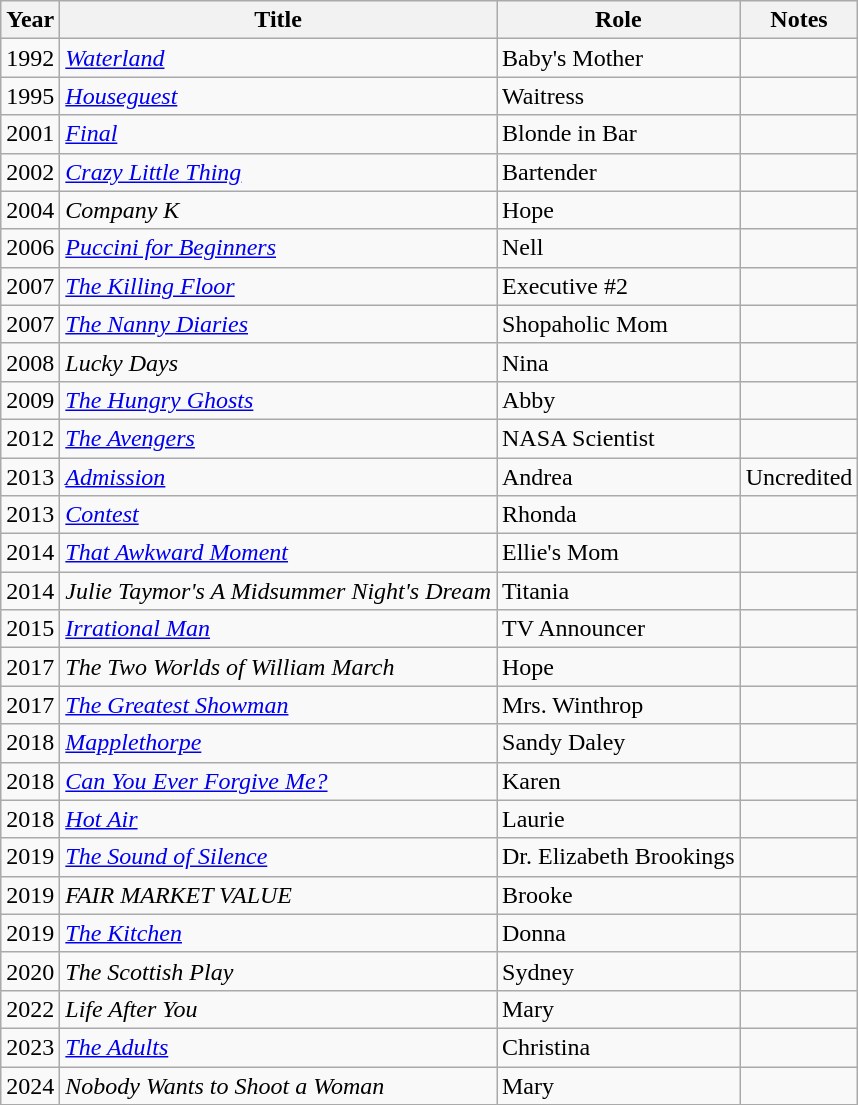<table class="wikitable sortable">
<tr>
<th>Year</th>
<th>Title</th>
<th>Role</th>
<th>Notes</th>
</tr>
<tr>
<td>1992</td>
<td><a href='#'><em>Waterland</em></a></td>
<td>Baby's Mother</td>
<td></td>
</tr>
<tr>
<td>1995</td>
<td><em><a href='#'>Houseguest</a></em></td>
<td>Waitress</td>
<td></td>
</tr>
<tr>
<td>2001</td>
<td><a href='#'><em>Final</em></a></td>
<td>Blonde in Bar</td>
<td></td>
</tr>
<tr>
<td>2002</td>
<td><em><a href='#'>Crazy Little Thing</a></em></td>
<td>Bartender</td>
<td></td>
</tr>
<tr>
<td>2004</td>
<td><em>Company K</em></td>
<td>Hope</td>
<td></td>
</tr>
<tr>
<td>2006</td>
<td><em><a href='#'>Puccini for Beginners</a></em></td>
<td>Nell</td>
<td></td>
</tr>
<tr>
<td>2007</td>
<td><a href='#'><em>The Killing Floor</em></a></td>
<td>Executive #2</td>
<td></td>
</tr>
<tr>
<td>2007</td>
<td><a href='#'><em>The Nanny Diaries</em></a></td>
<td>Shopaholic Mom</td>
<td></td>
</tr>
<tr>
<td>2008</td>
<td><em>Lucky Days</em></td>
<td>Nina</td>
<td></td>
</tr>
<tr>
<td>2009</td>
<td><em><a href='#'>The Hungry Ghosts</a></em></td>
<td>Abby</td>
<td></td>
</tr>
<tr>
<td>2012</td>
<td><a href='#'><em>The Avengers</em></a></td>
<td>NASA Scientist</td>
<td></td>
</tr>
<tr>
<td>2013</td>
<td><a href='#'><em>Admission</em></a></td>
<td>Andrea</td>
<td>Uncredited</td>
</tr>
<tr>
<td>2013</td>
<td><a href='#'><em>Contest</em></a></td>
<td>Rhonda</td>
<td></td>
</tr>
<tr>
<td>2014</td>
<td><em><a href='#'>That Awkward Moment</a></em></td>
<td>Ellie's Mom</td>
<td></td>
</tr>
<tr>
<td>2014</td>
<td><em>Julie Taymor's A Midsummer Night's Dream</em></td>
<td>Titania</td>
<td></td>
</tr>
<tr>
<td>2015</td>
<td><a href='#'><em>Irrational Man</em></a></td>
<td>TV Announcer</td>
<td></td>
</tr>
<tr>
<td>2017</td>
<td><em>The Two Worlds of William March</em></td>
<td>Hope</td>
<td></td>
</tr>
<tr>
<td>2017</td>
<td><em><a href='#'>The Greatest Showman</a></em></td>
<td>Mrs. Winthrop</td>
<td></td>
</tr>
<tr>
<td>2018</td>
<td><a href='#'><em>Mapplethorpe</em></a></td>
<td>Sandy Daley</td>
<td></td>
</tr>
<tr>
<td>2018</td>
<td><em><a href='#'>Can You Ever Forgive Me?</a></em></td>
<td>Karen</td>
<td></td>
</tr>
<tr>
<td>2018</td>
<td><a href='#'><em>Hot Air</em></a></td>
<td>Laurie</td>
<td></td>
</tr>
<tr>
<td>2019</td>
<td><a href='#'><em>The Sound of Silence</em></a></td>
<td>Dr. Elizabeth Brookings</td>
<td></td>
</tr>
<tr>
<td>2019</td>
<td><em>FAIR MARKET VALUE</em></td>
<td>Brooke</td>
<td></td>
</tr>
<tr>
<td>2019</td>
<td><a href='#'><em>The Kitchen</em></a></td>
<td>Donna</td>
<td></td>
</tr>
<tr>
<td>2020</td>
<td><em>The Scottish Play</em></td>
<td>Sydney</td>
<td></td>
</tr>
<tr>
<td>2022</td>
<td><em>Life After You</em></td>
<td>Mary</td>
<td></td>
</tr>
<tr>
<td>2023</td>
<td><em><a href='#'>The Adults</a></em></td>
<td>Christina</td>
<td></td>
</tr>
<tr>
<td>2024</td>
<td><em>Nobody Wants to Shoot a Woman</em></td>
<td>Mary</td>
<td></td>
</tr>
</table>
